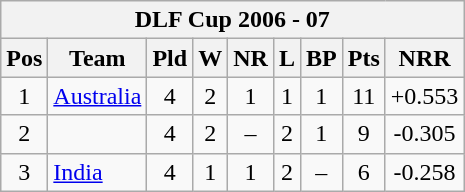<table class="wikitable">
<tr>
<th colspan=9>DLF Cup 2006 - 07 </th>
</tr>
<tr bgcolor="#efefef">
<th>Pos</th>
<th>Team</th>
<th>Pld</th>
<th>W</th>
<th>NR</th>
<th>L</th>
<th>BP</th>
<th>Pts</th>
<th>NRR</th>
</tr>
<tr align="center">
<td>1</td>
<td align="left"> <a href='#'>Australia</a></td>
<td>4</td>
<td>2</td>
<td>1</td>
<td>1</td>
<td>1</td>
<td>11</td>
<td>+0.553</td>
</tr>
<tr align="center">
<td>2</td>
<td align="left"></td>
<td>4</td>
<td>2</td>
<td>–</td>
<td>2</td>
<td>1</td>
<td>9</td>
<td>-0.305</td>
</tr>
<tr align="center">
<td>3</td>
<td align="left"> <a href='#'>India</a></td>
<td>4</td>
<td>1</td>
<td>1</td>
<td>2</td>
<td>–</td>
<td>6</td>
<td>-0.258</td>
</tr>
</table>
